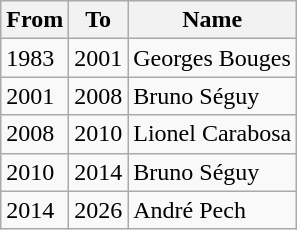<table class="wikitable">
<tr>
<th>From</th>
<th>To</th>
<th>Name</th>
</tr>
<tr>
<td>1983</td>
<td>2001</td>
<td>Georges Bouges</td>
</tr>
<tr>
<td>2001</td>
<td>2008</td>
<td>Bruno Séguy</td>
</tr>
<tr>
<td>2008</td>
<td>2010</td>
<td>Lionel Carabosa</td>
</tr>
<tr>
<td>2010</td>
<td>2014</td>
<td>Bruno Séguy</td>
</tr>
<tr>
<td>2014</td>
<td>2026</td>
<td>André Pech</td>
</tr>
</table>
